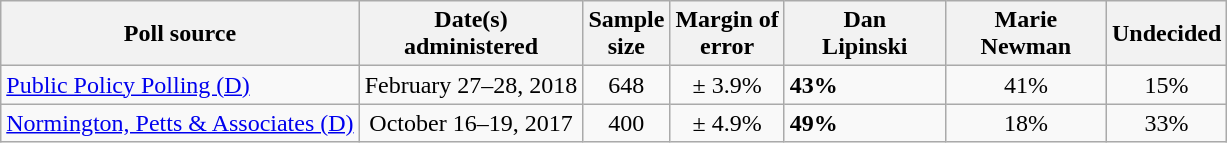<table class="wikitable">
<tr>
<th>Poll source</th>
<th>Date(s)<br>administered</th>
<th>Sample<br>size</th>
<th>Margin of<br>error</th>
<th style="width:100px;">Dan<br>Lipinski</th>
<th style="width:100px;">Marie<br>Newman</th>
<th>Undecided</th>
</tr>
<tr>
<td><a href='#'>Public Policy Polling (D)</a></td>
<td align=center>February 27–28, 2018</td>
<td align=center>648</td>
<td align=center>± 3.9%</td>
<td><strong>43%</strong></td>
<td align=center>41%</td>
<td align=center>15%</td>
</tr>
<tr>
<td align=center><a href='#'>Normington, Petts & Associates (D)</a></td>
<td align=center>October 16–19, 2017</td>
<td align=center>400</td>
<td align=center>± 4.9%</td>
<td><strong>49%</strong></td>
<td align=center>18%</td>
<td align=center>33%</td>
</tr>
</table>
